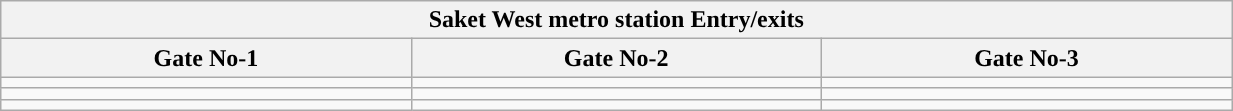<table class="wikitable" style="text-align: center;" width="65%">
<tr>
<th align="center" colspan="5" style="background:#"><span>Saket West metro station Entry/exits</span></th>
</tr>
<tr>
<th style="width:15%;">Gate No-1</th>
<th style="width:15%;">Gate No-2</th>
<th style="width:15%;">Gate No-3</th>
</tr>
<tr>
<td></td>
<td></td>
<td></td>
</tr>
<tr>
<td></td>
<td></td>
<td></td>
</tr>
<tr>
<td></td>
<td></td>
<td></td>
</tr>
</table>
